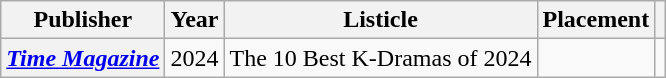<table class="wikitable plainrowheaders" style="text-align:center">
<tr>
<th scope="col">Publisher</th>
<th scope="col">Year</th>
<th scope="col">Listicle</th>
<th scope="col">Placement</th>
<th scope="col" class="unsortable"></th>
</tr>
<tr>
<th scope="row"><em><a href='#'>Time Magazine</a></em></th>
<td>2024</td>
<td style="text-align:left">The 10 Best K-Dramas of 2024</td>
<td></td>
<td></td>
</tr>
</table>
